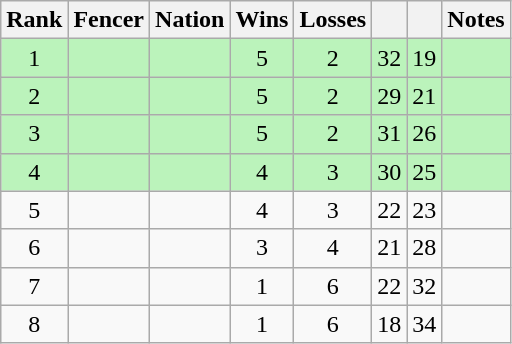<table class="wikitable sortable" style="text-align:center">
<tr>
<th>Rank</th>
<th>Fencer</th>
<th>Nation</th>
<th>Wins</th>
<th>Losses</th>
<th></th>
<th></th>
<th>Notes</th>
</tr>
<tr style="background:#bbf3bb;">
<td>1</td>
<td align=left></td>
<td align=left></td>
<td>5</td>
<td>2</td>
<td>32</td>
<td>19</td>
<td></td>
</tr>
<tr style= "background:#bbf3bb;">
<td>2</td>
<td align=left></td>
<td align=left></td>
<td>5</td>
<td>2</td>
<td>29</td>
<td>21</td>
<td></td>
</tr>
<tr style= "background:#bbf3bb;">
<td>3</td>
<td align=left></td>
<td align=left></td>
<td>5</td>
<td>2</td>
<td>31</td>
<td>26</td>
<td></td>
</tr>
<tr style= "background:#bbf3bb;">
<td>4</td>
<td align=left></td>
<td align=left></td>
<td>4</td>
<td>3</td>
<td>30</td>
<td>25</td>
<td></td>
</tr>
<tr>
<td>5</td>
<td align=left></td>
<td align=left></td>
<td>4</td>
<td>3</td>
<td>22</td>
<td>23</td>
<td></td>
</tr>
<tr>
<td>6</td>
<td align=left></td>
<td align=left></td>
<td>3</td>
<td>4</td>
<td>21</td>
<td>28</td>
<td></td>
</tr>
<tr>
<td>7</td>
<td align=left></td>
<td align=left></td>
<td>1</td>
<td>6</td>
<td>22</td>
<td>32</td>
<td></td>
</tr>
<tr>
<td>8</td>
<td align=left></td>
<td align=left></td>
<td>1</td>
<td>6</td>
<td>18</td>
<td>34</td>
<td></td>
</tr>
</table>
